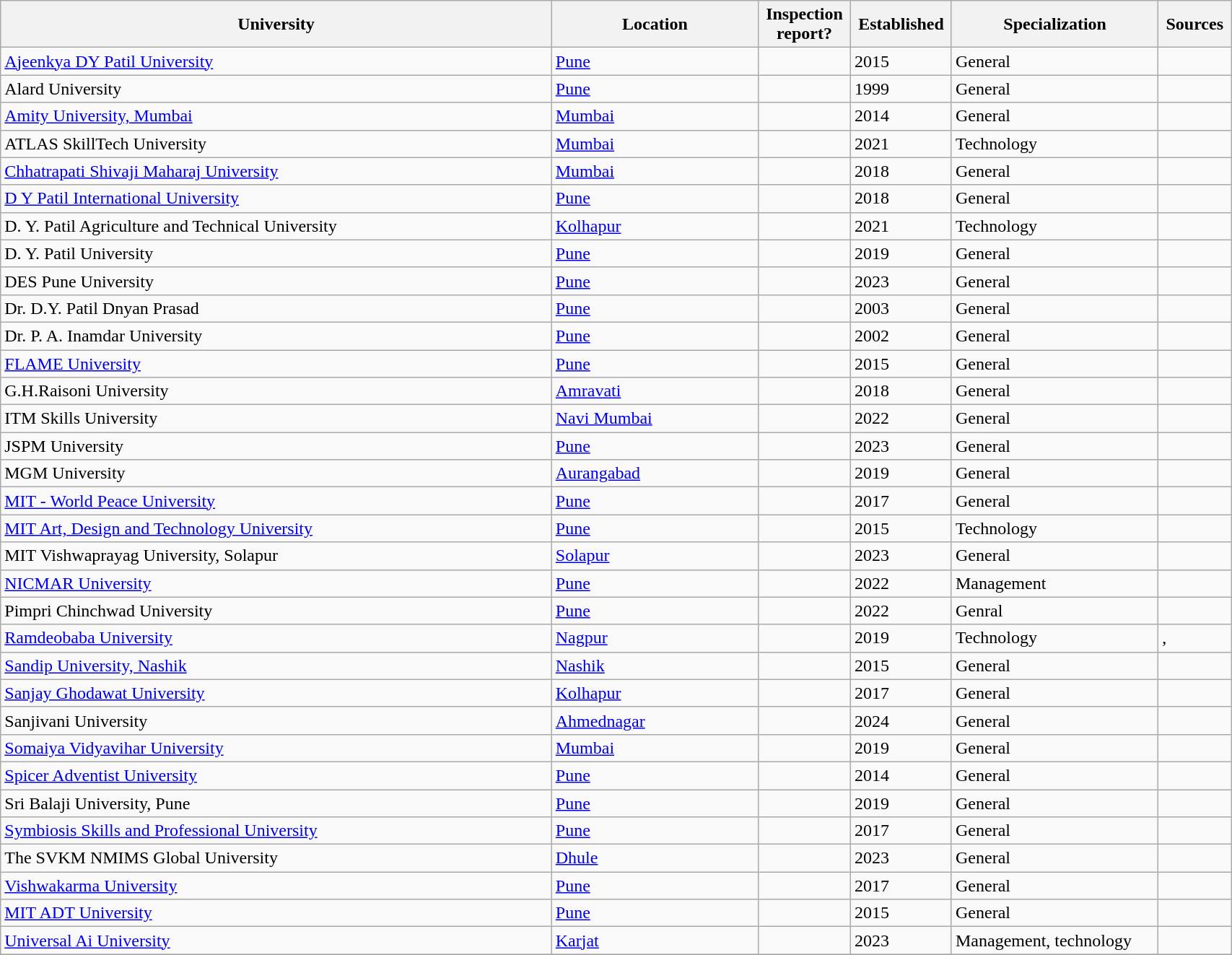<table class="wikitable sortable collapsible plainrowheaders" border="1" style="text-align:left; width:90%">
<tr>
<th scope="col" style="width: 40%;">University</th>
<th scope="col" style="width: 15%;">Location</th>
<th scope="col" style="width: 5%;">Inspection report?</th>
<th scope="col" style="width: 5%;">Established</th>
<th scope="col" style="width: 15%;">Specialization</th>
<th scope="col" style="width: 5%;" class="unsortable">Sources</th>
</tr>
<tr>
<td><a href='#'>Ajeenkya DY Patil University</a></td>
<td><a href='#'>Pune</a></td>
<td><wbr></td>
<td>2015</td>
<td>General</td>
<td></td>
</tr>
<tr>
<td>Alard University</td>
<td><a href='#'>Pune</a></td>
<td></td>
<td>1999</td>
<td>General</td>
<td></td>
</tr>
<tr>
<td><a href='#'>Amity University, Mumbai</a></td>
<td><a href='#'>Mumbai</a></td>
<td></td>
<td>2014</td>
<td>General</td>
<td></td>
</tr>
<tr>
<td>ATLAS SkillTech University</td>
<td><a href='#'>Mumbai</a></td>
<td></td>
<td>2021</td>
<td>Technology</td>
<td></td>
</tr>
<tr>
<td><a href='#'>Chhatrapati Shivaji Maharaj University</a></td>
<td><a href='#'>Mumbai</a></td>
<td></td>
<td>2018</td>
<td>General</td>
<td></td>
</tr>
<tr>
<td><a href='#'>D Y Patil International University</a></td>
<td><a href='#'>Pune</a></td>
<td></td>
<td>2018</td>
<td>General</td>
<td></td>
</tr>
<tr>
<td>D. Y. Patil Agriculture and Technical University</td>
<td><a href='#'>Kolhapur</a></td>
<td></td>
<td>2021</td>
<td>Technology</td>
<td></td>
</tr>
<tr>
<td>D. Y. Patil University</td>
<td><a href='#'>Pune</a></td>
<td></td>
<td>2019</td>
<td>General</td>
<td></td>
</tr>
<tr>
<td>DES Pune University</td>
<td><a href='#'>Pune</a></td>
<td></td>
<td>2023</td>
<td>General</td>
<td></td>
</tr>
<tr>
<td>Dr. D.Y. Patil Dnyan Prasad</td>
<td><a href='#'>Pune</a></td>
<td></td>
<td>2003</td>
<td>General</td>
<td></td>
</tr>
<tr>
<td>Dr. P. A. Inamdar University</td>
<td><a href='#'>Pune</a></td>
<td></td>
<td>2002</td>
<td>General</td>
<td></td>
</tr>
<tr>
<td><a href='#'>FLAME University</a></td>
<td><a href='#'>Pune</a></td>
<td></td>
<td>2015</td>
<td>General</td>
<td></td>
</tr>
<tr>
<td>G.H.Raisoni University</td>
<td><a href='#'>Amravati</a></td>
<td></td>
<td>2018</td>
<td>General</td>
<td></td>
</tr>
<tr>
<td>ITM Skills University</td>
<td><a href='#'>Navi Mumbai</a></td>
<td></td>
<td>2022</td>
<td>General</td>
<td></td>
</tr>
<tr>
<td>JSPM University</td>
<td><a href='#'>Pune</a></td>
<td></td>
<td>2023</td>
<td>General</td>
<td></td>
</tr>
<tr>
<td>MGM University</td>
<td><a href='#'>Aurangabad</a></td>
<td></td>
<td>2019</td>
<td>General</td>
<td></td>
</tr>
<tr>
<td><a href='#'>MIT - World Peace University</a></td>
<td><a href='#'>Pune</a></td>
<td></td>
<td>2017</td>
<td>General</td>
<td></td>
</tr>
<tr>
<td><a href='#'>MIT Art, Design and Technology University</a></td>
<td><a href='#'>Pune</a></td>
<td></td>
<td>2015</td>
<td>Technology</td>
<td></td>
</tr>
<tr>
<td>MIT Vishwaprayag University, Solapur</td>
<td><a href='#'>Solapur</a></td>
<td></td>
<td>2023</td>
<td>General</td>
<td></td>
</tr>
<tr>
<td><a href='#'>NICMAR University</a></td>
<td><a href='#'>Pune</a></td>
<td></td>
<td>2022</td>
<td>Management</td>
<td></td>
</tr>
<tr>
<td>Pimpri Chinchwad University</td>
<td><a href='#'>Pune</a></td>
<td></td>
<td>2022</td>
<td>Genral</td>
<td></td>
</tr>
<tr>
<td><a href='#'>Ramdeobaba University</a></td>
<td><a href='#'>Nagpur</a></td>
<td></td>
<td>2019</td>
<td>Technology</td>
<td>,</td>
</tr>
<tr>
<td><a href='#'>Sandip University, Nashik</a></td>
<td><a href='#'>Nashik</a></td>
<td><wbr></td>
<td>2015</td>
<td>General</td>
<td></td>
</tr>
<tr>
<td><a href='#'>Sanjay Ghodawat University</a></td>
<td><a href='#'>Kolhapur</a></td>
<td></td>
<td>2017</td>
<td>General</td>
<td></td>
</tr>
<tr>
<td>Sanjivani University</td>
<td><a href='#'>Ahmednagar</a></td>
<td></td>
<td>2024</td>
<td>General</td>
<td></td>
</tr>
<tr>
<td><a href='#'>Somaiya Vidyavihar University</a></td>
<td><a href='#'>Mumbai</a></td>
<td></td>
<td>2019</td>
<td>General</td>
<td></td>
</tr>
<tr>
<td><a href='#'>Spicer Adventist University</a></td>
<td><a href='#'>Pune</a></td>
<td></td>
<td>2014</td>
<td>General</td>
<td></td>
</tr>
<tr>
<td>Sri Balaji University, Pune</td>
<td><a href='#'>Pune</a></td>
<td></td>
<td>2019</td>
<td>General</td>
<td></td>
</tr>
<tr>
<td><a href='#'>Symbiosis Skills and Professional University</a></td>
<td><a href='#'>Pune</a></td>
<td></td>
<td>2017</td>
<td>General</td>
<td></td>
</tr>
<tr>
<td>The SVKM NMIMS Global University</td>
<td><a href='#'>Dhule</a></td>
<td></td>
<td>2023</td>
<td>General</td>
<td></td>
</tr>
<tr>
<td><a href='#'>Vishwakarma University</a></td>
<td><a href='#'>Pune</a></td>
<td></td>
<td>2017</td>
<td>General</td>
<td></td>
</tr>
<tr>
<td><a href='#'>MIT ADT University</a></td>
<td Pune><a href='#'>Pune</a></td>
<td></td>
<td>2015</td>
<td>General</td>
<td></td>
</tr>
<tr>
<td><a href='#'>Universal Ai University</a></td>
<td><a href='#'>Karjat</a></td>
<td></td>
<td>2023</td>
<td>Management, technology</td>
<td></td>
</tr>
<tr>
</tr>
</table>
